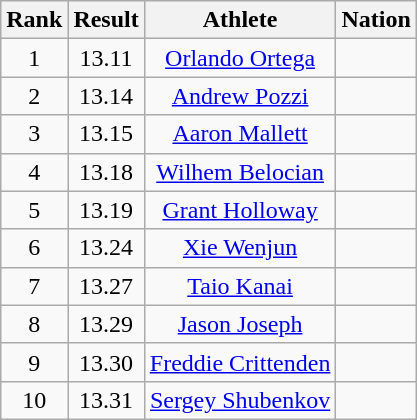<table class="wikitable" style="text-align:center">
<tr>
<th>Rank</th>
<th>Result</th>
<th>Athlete</th>
<th>Nation</th>
</tr>
<tr>
<td>1</td>
<td>13.11</td>
<td><a href='#'>Orlando Ortega</a></td>
<td align=left></td>
</tr>
<tr>
<td>2</td>
<td>13.14</td>
<td><a href='#'>Andrew Pozzi</a></td>
<td align=left></td>
</tr>
<tr>
<td>3</td>
<td>13.15</td>
<td><a href='#'>Aaron Mallett</a></td>
<td align=left></td>
</tr>
<tr>
<td>4</td>
<td>13.18</td>
<td><a href='#'>Wilhem Belocian</a></td>
<td align=left></td>
</tr>
<tr>
<td>5</td>
<td>13.19</td>
<td><a href='#'>Grant Holloway</a></td>
<td align=left></td>
</tr>
<tr>
<td>6</td>
<td>13.24</td>
<td><a href='#'>Xie Wenjun</a></td>
<td align=left></td>
</tr>
<tr>
<td>7</td>
<td>13.27</td>
<td><a href='#'>Taio Kanai</a></td>
<td align=left></td>
</tr>
<tr>
<td>8</td>
<td>13.29</td>
<td><a href='#'>Jason Joseph</a></td>
<td align=left></td>
</tr>
<tr>
<td>9</td>
<td>13.30</td>
<td><a href='#'>Freddie Crittenden</a></td>
<td align=left></td>
</tr>
<tr>
<td>10</td>
<td>13.31</td>
<td><a href='#'>Sergey Shubenkov</a></td>
<td align=left></td>
</tr>
</table>
